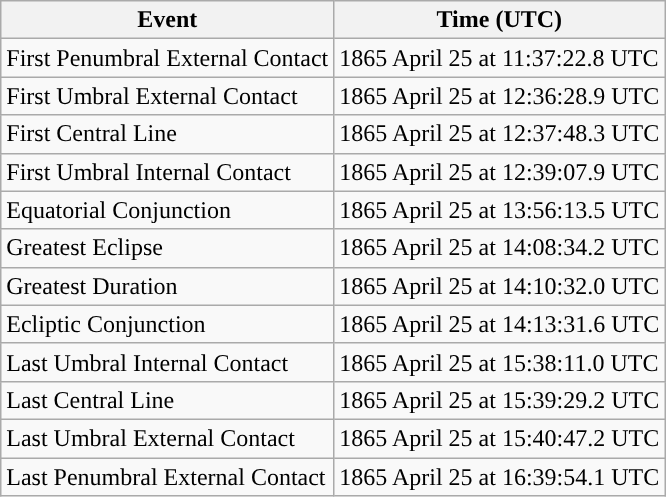<table class="wikitable">
<tr>
<th>Event</th>
<th>Time (UTC)</th>
</tr>
<tr>
<td>First Penumbral External Contact</td>
<td>1865 April 25 at 11:37:22.8 UTC</td>
</tr>
<tr>
<td>First Umbral External Contact</td>
<td>1865 April 25 at 12:36:28.9 UTC</td>
</tr>
<tr>
<td>First Central Line</td>
<td>1865 April 25 at 12:37:48.3 UTC</td>
</tr>
<tr>
<td>First Umbral Internal Contact</td>
<td>1865 April 25 at 12:39:07.9 UTC</td>
</tr>
<tr>
<td>Equatorial Conjunction</td>
<td>1865 April 25 at 13:56:13.5 UTC</td>
</tr>
<tr>
<td>Greatest Eclipse</td>
<td>1865 April 25 at 14:08:34.2 UTC</td>
</tr>
<tr>
<td>Greatest Duration</td>
<td>1865 April 25 at 14:10:32.0 UTC</td>
</tr>
<tr>
<td>Ecliptic Conjunction</td>
<td>1865 April 25 at 14:13:31.6 UTC</td>
</tr>
<tr>
<td>Last Umbral Internal Contact</td>
<td>1865 April 25 at 15:38:11.0 UTC</td>
</tr>
<tr>
<td>Last Central Line</td>
<td>1865 April 25 at 15:39:29.2 UTC</td>
</tr>
<tr>
<td>Last Umbral External Contact</td>
<td>1865 April 25 at 15:40:47.2 UTC</td>
</tr>
<tr>
<td>Last Penumbral External Contact</td>
<td>1865 April 25 at 16:39:54.1 UTC</td>
</tr>
</table>
